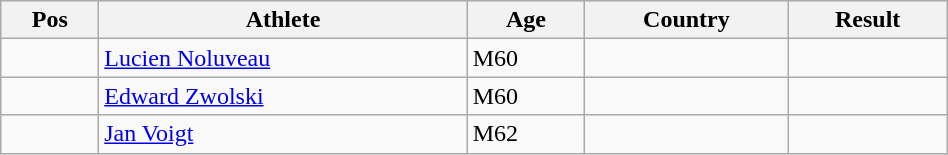<table class="wikitable"  style="text-align:center; width:50%;">
<tr>
<th>Pos</th>
<th>Athlete</th>
<th>Age</th>
<th>Country</th>
<th>Result</th>
</tr>
<tr>
<td align=center></td>
<td align=left><a href='#'>Lucien Noluveau</a></td>
<td align=left>M60</td>
<td align=left></td>
<td></td>
</tr>
<tr>
<td align=center></td>
<td align=left><a href='#'>Edward Zwolski</a></td>
<td align=left>M60</td>
<td align=left></td>
<td></td>
</tr>
<tr>
<td align=center></td>
<td align=left><a href='#'>Jan Voigt</a></td>
<td align=left>M62</td>
<td align=left></td>
<td></td>
</tr>
</table>
